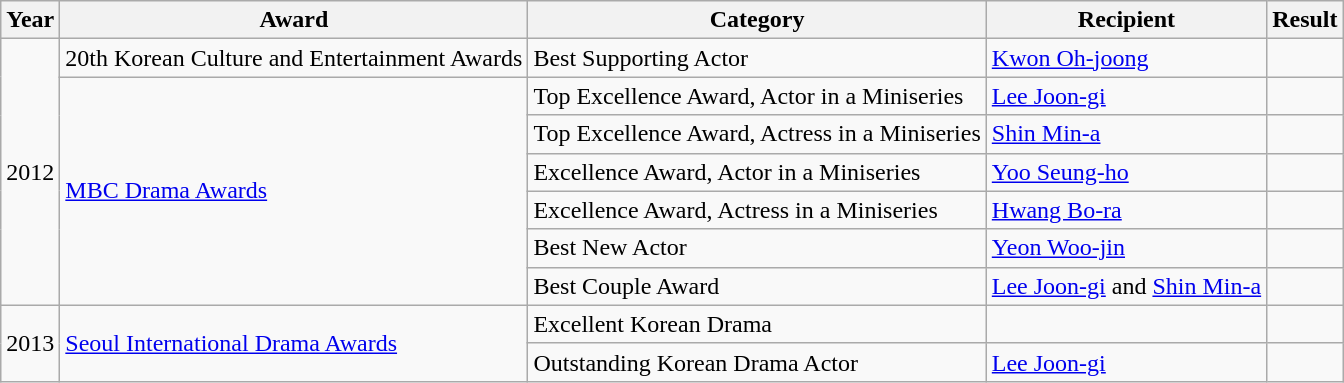<table class="wikitable">
<tr>
<th>Year</th>
<th>Award</th>
<th>Category</th>
<th>Recipient</th>
<th>Result</th>
</tr>
<tr>
<td rowspan="7">2012</td>
<td>20th Korean Culture and Entertainment Awards</td>
<td>Best Supporting Actor</td>
<td><a href='#'>Kwon Oh-joong</a></td>
<td></td>
</tr>
<tr>
<td rowspan="6"><a href='#'>MBC Drama Awards</a></td>
<td>Top Excellence Award, Actor in a Miniseries</td>
<td><a href='#'>Lee Joon-gi</a></td>
<td></td>
</tr>
<tr>
<td>Top Excellence Award, Actress in a Miniseries</td>
<td><a href='#'>Shin Min-a</a></td>
<td></td>
</tr>
<tr>
<td>Excellence Award, Actor in a Miniseries</td>
<td><a href='#'>Yoo Seung-ho</a></td>
<td></td>
</tr>
<tr>
<td>Excellence Award, Actress in a Miniseries</td>
<td><a href='#'>Hwang Bo-ra</a></td>
<td></td>
</tr>
<tr>
<td>Best New Actor</td>
<td><a href='#'>Yeon Woo-jin</a></td>
<td></td>
</tr>
<tr>
<td>Best Couple Award</td>
<td><a href='#'>Lee Joon-gi</a> and <a href='#'>Shin Min-a</a></td>
<td></td>
</tr>
<tr>
<td rowspan="2">2013</td>
<td rowspan="2"><a href='#'>Seoul International Drama Awards</a></td>
<td>Excellent Korean Drama</td>
<td></td>
<td></td>
</tr>
<tr>
<td>Outstanding Korean Drama Actor</td>
<td><a href='#'>Lee Joon-gi</a></td>
<td></td>
</tr>
</table>
